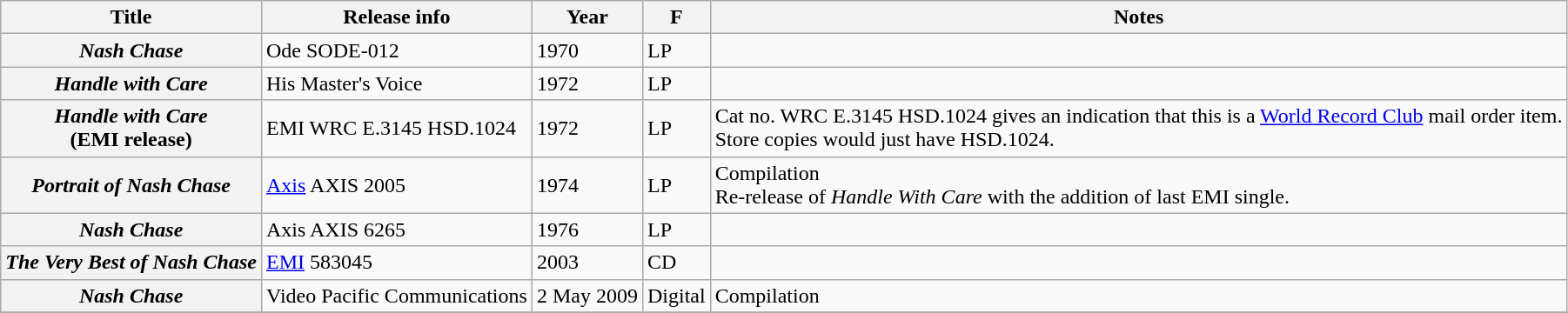<table class="wikitable plainrowheaders sortable">
<tr>
<th scope="col">Title</th>
<th scope="col">Release info</th>
<th scope="col">Year</th>
<th scope="col">F</th>
<th scope="col" class="unsortable">Notes</th>
</tr>
<tr>
<th scope="row"><em>Nash Chase</em></th>
<td>Ode SODE-012</td>
<td>1970</td>
<td>LP</td>
<td></td>
</tr>
<tr>
<th scope="row"><em>Handle with Care</em></th>
<td>His Master's Voice</td>
<td>1972</td>
<td>LP</td>
<td></td>
</tr>
<tr>
<th scope="row"><em>Handle with Care</em><br>(EMI release)</th>
<td>EMI WRC E.3145 HSD.1024</td>
<td>1972</td>
<td>LP</td>
<td>Cat no. WRC E.3145 HSD.1024 gives an indication that this is a <a href='#'>World Record Club</a> mail order item.<br>Store copies would just have HSD.1024.</td>
</tr>
<tr>
<th scope="row"><em>Portrait of Nash Chase</em></th>
<td><a href='#'>Axis</a> AXIS 2005</td>
<td>1974</td>
<td>LP</td>
<td>Compilation<br>Re-release of <em>Handle With Care</em> with the addition of last EMI single.</td>
</tr>
<tr>
<th scope="row"><em>Nash Chase</em></th>
<td>Axis AXIS 6265</td>
<td>1976</td>
<td>LP</td>
<td></td>
</tr>
<tr>
<th scope="row"><em>The Very Best of Nash Chase</em></th>
<td><a href='#'>EMI</a> 583045</td>
<td>2003</td>
<td>CD</td>
<td></td>
</tr>
<tr>
<th scope="row"><em>Nash Chase</em></th>
<td>Video Pacific Communications</td>
<td>2 May 2009</td>
<td>Digital</td>
<td>Compilation</td>
</tr>
<tr>
</tr>
</table>
